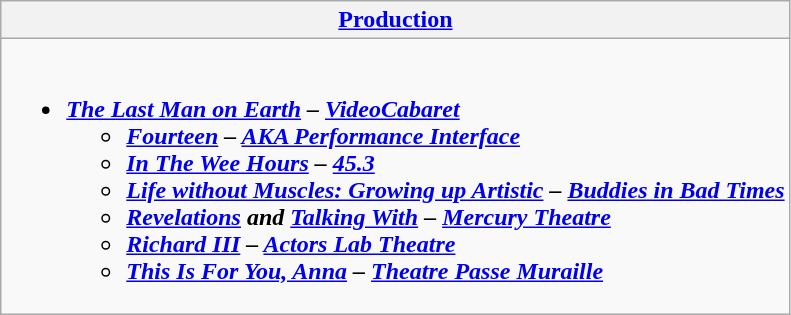<table class=wikitable style="width="100%">
<tr>
<th colspan=2><a href='#'>Production</a></th>
</tr>
<tr>
<td valign="top" colspan=2><br><ul><li><strong><em><a href='#'>The Last Man on Earth</a><em> – <a href='#'>VideoCabaret</a><strong><ul><li></em><a href='#'>Fourteen</a><em> – <a href='#'>AKA Performance Interface</a></li><li></em><a href='#'>In The Wee Hours</a><em> – <a href='#'>45.3</a></li><li></em><a href='#'>Life without Muscles: Growing up Artistic</a><em> – <a href='#'>Buddies in Bad Times</a></li><li></em><a href='#'>Revelations</a><em> and </em><a href='#'>Talking With</a><em> – <a href='#'>Mercury Theatre</a></li><li></em><a href='#'>Richard III</a><em> – <a href='#'>Actors Lab Theatre</a></li><li></em><a href='#'>This Is For You, Anna</a><em> – <a href='#'>Theatre Passe Muraille</a></li></ul></li></ul></td>
</tr>
</table>
